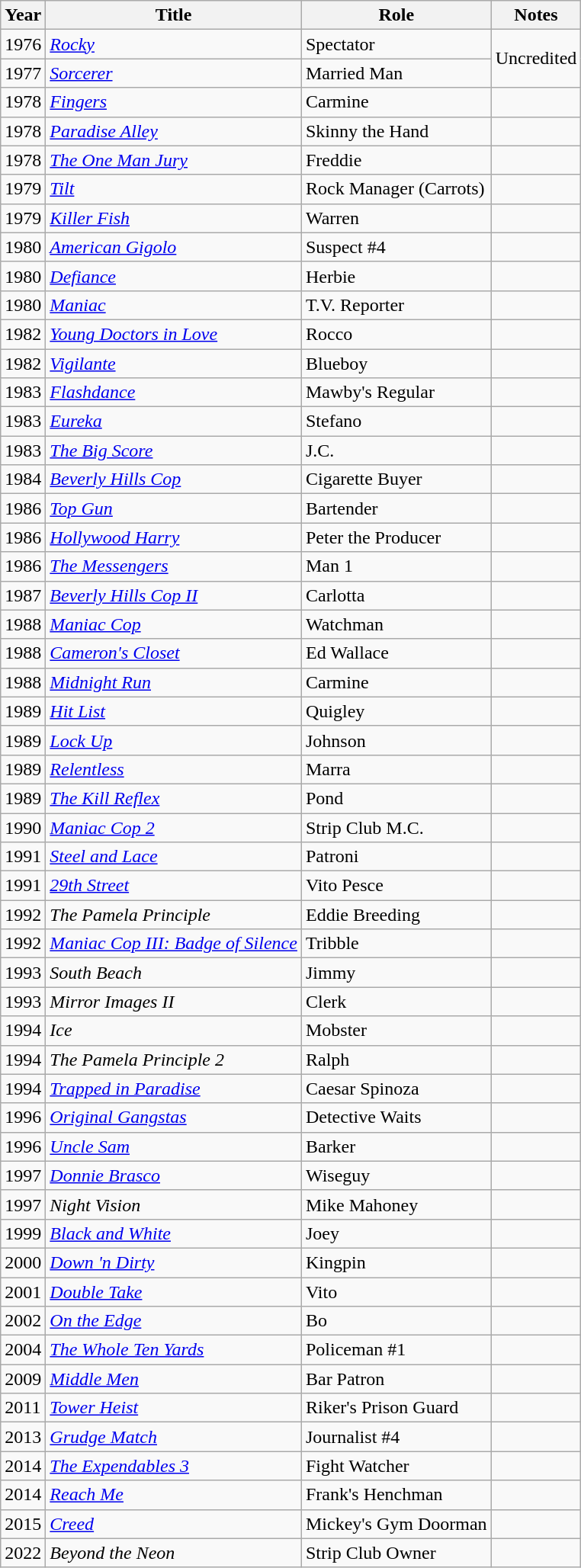<table class="wikitable sortable">
<tr>
<th>Year</th>
<th>Title</th>
<th>Role</th>
<th>Notes</th>
</tr>
<tr>
<td>1976</td>
<td><em><a href='#'>Rocky</a></em></td>
<td>Spectator</td>
<td rowspan="2">Uncredited</td>
</tr>
<tr>
<td>1977</td>
<td><a href='#'><em>Sorcerer</em></a></td>
<td>Married Man</td>
</tr>
<tr>
<td>1978</td>
<td><a href='#'><em>Fingers</em></a></td>
<td>Carmine</td>
<td></td>
</tr>
<tr>
<td>1978</td>
<td><em><a href='#'>Paradise Alley</a></em></td>
<td>Skinny the Hand</td>
<td></td>
</tr>
<tr>
<td>1978</td>
<td><em><a href='#'>The One Man Jury</a></em></td>
<td>Freddie</td>
<td></td>
</tr>
<tr>
<td>1979</td>
<td><a href='#'><em>Tilt</em></a></td>
<td>Rock Manager (Carrots)</td>
<td></td>
</tr>
<tr>
<td>1979</td>
<td><em><a href='#'>Killer Fish</a></em></td>
<td>Warren</td>
<td></td>
</tr>
<tr>
<td>1980</td>
<td><em><a href='#'>American Gigolo</a></em></td>
<td>Suspect #4</td>
<td></td>
</tr>
<tr>
<td>1980</td>
<td><a href='#'><em>Defiance</em></a></td>
<td>Herbie</td>
<td></td>
</tr>
<tr>
<td>1980</td>
<td><a href='#'><em>Maniac</em></a></td>
<td>T.V. Reporter</td>
<td></td>
</tr>
<tr>
<td>1982</td>
<td><em><a href='#'>Young Doctors in Love</a></em></td>
<td>Rocco</td>
<td></td>
</tr>
<tr>
<td>1982</td>
<td><a href='#'><em>Vigilante</em></a></td>
<td>Blueboy</td>
<td></td>
</tr>
<tr>
<td>1983</td>
<td><em><a href='#'>Flashdance</a></em></td>
<td>Mawby's Regular</td>
<td></td>
</tr>
<tr>
<td>1983</td>
<td><a href='#'><em>Eureka</em></a></td>
<td>Stefano</td>
<td></td>
</tr>
<tr>
<td>1983</td>
<td><a href='#'><em>The Big Score</em></a></td>
<td>J.C.</td>
<td></td>
</tr>
<tr>
<td>1984</td>
<td><em><a href='#'>Beverly Hills Cop</a></em></td>
<td>Cigarette Buyer</td>
<td></td>
</tr>
<tr>
<td>1986</td>
<td><em><a href='#'>Top Gun</a></em></td>
<td>Bartender</td>
<td></td>
</tr>
<tr>
<td>1986</td>
<td><em><a href='#'>Hollywood Harry</a></em></td>
<td>Peter the Producer</td>
<td></td>
</tr>
<tr>
<td>1986</td>
<td><a href='#'><em>The Messengers</em></a></td>
<td>Man 1</td>
<td></td>
</tr>
<tr>
<td>1987</td>
<td><em><a href='#'>Beverly Hills Cop II</a></em></td>
<td>Carlotta</td>
<td></td>
</tr>
<tr>
<td>1988</td>
<td><em><a href='#'>Maniac Cop</a></em></td>
<td>Watchman</td>
<td></td>
</tr>
<tr>
<td>1988</td>
<td><em><a href='#'>Cameron's Closet</a></em></td>
<td>Ed Wallace</td>
<td></td>
</tr>
<tr>
<td>1988</td>
<td><em><a href='#'>Midnight Run</a></em></td>
<td>Carmine</td>
<td></td>
</tr>
<tr>
<td>1989</td>
<td><a href='#'><em>Hit List</em></a></td>
<td>Quigley</td>
<td></td>
</tr>
<tr>
<td>1989</td>
<td><a href='#'><em>Lock Up</em></a></td>
<td>Johnson</td>
<td></td>
</tr>
<tr>
<td>1989</td>
<td><a href='#'><em>Relentless</em></a></td>
<td>Marra</td>
<td></td>
</tr>
<tr>
<td>1989</td>
<td><em><a href='#'>The Kill Reflex</a></em></td>
<td>Pond</td>
<td></td>
</tr>
<tr>
<td>1990</td>
<td><em><a href='#'>Maniac Cop 2</a></em></td>
<td>Strip Club M.C.</td>
<td></td>
</tr>
<tr>
<td>1991</td>
<td><em><a href='#'>Steel and Lace</a></em></td>
<td>Patroni</td>
<td></td>
</tr>
<tr>
<td>1991</td>
<td><a href='#'><em>29th Street</em></a></td>
<td>Vito Pesce</td>
<td></td>
</tr>
<tr>
<td>1992</td>
<td><em>The Pamela Principle</em></td>
<td>Eddie Breeding</td>
<td></td>
</tr>
<tr>
<td>1992</td>
<td><em><a href='#'>Maniac Cop III: Badge of Silence</a></em></td>
<td>Tribble</td>
<td></td>
</tr>
<tr>
<td>1993</td>
<td><em>South Beach</em></td>
<td>Jimmy</td>
<td></td>
</tr>
<tr>
<td>1993</td>
<td><em>Mirror Images II</em></td>
<td>Clerk</td>
<td></td>
</tr>
<tr>
<td>1994</td>
<td><em>Ice</em></td>
<td>Mobster</td>
<td></td>
</tr>
<tr>
<td>1994</td>
<td><em>The Pamela Principle 2</em></td>
<td>Ralph</td>
<td></td>
</tr>
<tr>
<td>1994</td>
<td><em><a href='#'>Trapped in Paradise</a></em></td>
<td>Caesar Spinoza</td>
<td></td>
</tr>
<tr>
<td>1996</td>
<td><em><a href='#'>Original Gangstas</a></em></td>
<td>Detective Waits</td>
<td></td>
</tr>
<tr>
<td>1996</td>
<td><a href='#'><em>Uncle Sam</em></a></td>
<td>Barker</td>
<td></td>
</tr>
<tr>
<td>1997</td>
<td><a href='#'><em>Donnie Brasco</em></a></td>
<td>Wiseguy</td>
<td></td>
</tr>
<tr>
<td>1997</td>
<td><em>Night Vision</em></td>
<td>Mike Mahoney</td>
<td></td>
</tr>
<tr>
<td>1999</td>
<td><a href='#'><em>Black and White</em></a></td>
<td>Joey</td>
<td></td>
</tr>
<tr>
<td>2000</td>
<td><em><a href='#'>Down 'n Dirty</a></em></td>
<td>Kingpin</td>
<td></td>
</tr>
<tr>
<td>2001</td>
<td><a href='#'><em>Double Take</em></a></td>
<td>Vito</td>
<td></td>
</tr>
<tr>
<td>2002</td>
<td><a href='#'><em>On the Edge</em></a></td>
<td>Bo</td>
<td></td>
</tr>
<tr>
<td>2004</td>
<td><em><a href='#'>The Whole Ten Yards</a></em></td>
<td>Policeman #1</td>
<td></td>
</tr>
<tr>
<td>2009</td>
<td><a href='#'><em>Middle Men</em></a></td>
<td>Bar Patron</td>
<td></td>
</tr>
<tr>
<td>2011</td>
<td><em><a href='#'>Tower Heist</a></em></td>
<td>Riker's Prison Guard</td>
<td></td>
</tr>
<tr>
<td>2013</td>
<td><em><a href='#'>Grudge Match</a></em></td>
<td>Journalist #4</td>
<td></td>
</tr>
<tr>
<td>2014</td>
<td><em><a href='#'>The Expendables 3</a></em></td>
<td>Fight Watcher</td>
<td></td>
</tr>
<tr>
<td>2014</td>
<td><em><a href='#'>Reach Me</a></em></td>
<td>Frank's Henchman</td>
<td></td>
</tr>
<tr>
<td>2015</td>
<td><a href='#'><em>Creed</em></a></td>
<td>Mickey's Gym Doorman</td>
<td></td>
</tr>
<tr>
<td>2022</td>
<td><em>Beyond the Neon</em></td>
<td>Strip Club Owner</td>
<td></td>
</tr>
</table>
